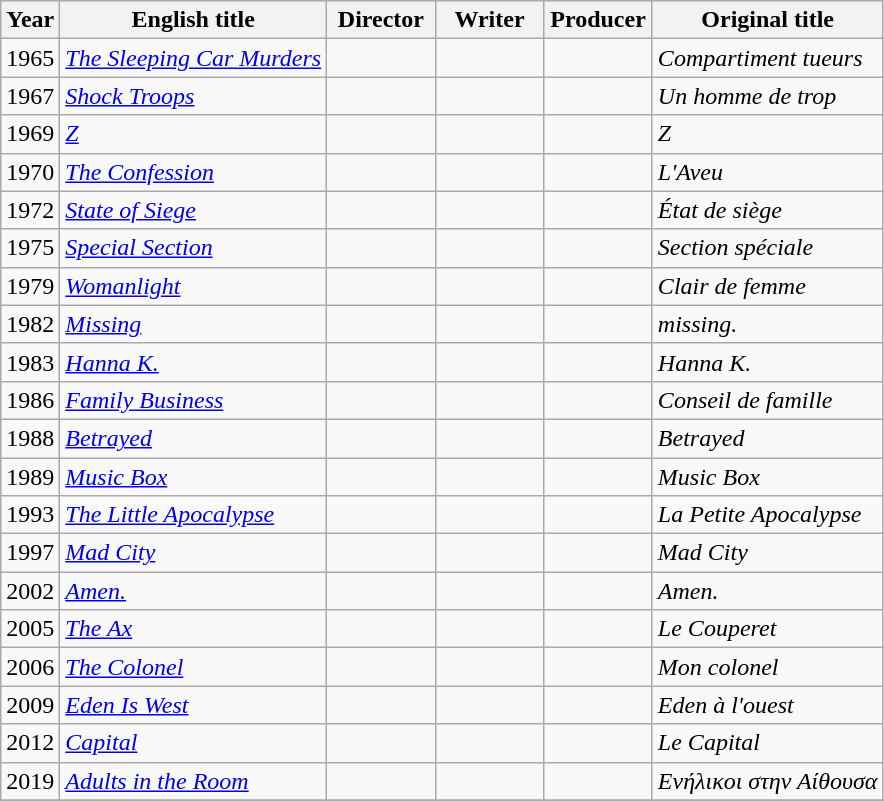<table class="wikitable">
<tr>
<th>Year</th>
<th>English title</th>
<th width=65>Director</th>
<th width=65>Writer</th>
<th width=65>Producer</th>
<th>Original title</th>
</tr>
<tr>
<td>1965</td>
<td><em><a href='#'>The Sleeping Car Murders</a></em></td>
<td></td>
<td></td>
<td></td>
<td><em>Compartiment tueurs</em></td>
</tr>
<tr>
<td>1967</td>
<td><em><a href='#'>Shock Troops</a></em></td>
<td></td>
<td></td>
<td></td>
<td><em>Un homme de trop</em></td>
</tr>
<tr>
<td>1969</td>
<td><em><a href='#'>Z</a></em></td>
<td></td>
<td></td>
<td></td>
<td><em>Z</em></td>
</tr>
<tr>
<td>1970</td>
<td><em><a href='#'>The Confession</a></em></td>
<td></td>
<td></td>
<td></td>
<td><em>L'Aveu</em></td>
</tr>
<tr>
<td>1972</td>
<td><em><a href='#'>State of Siege</a></em></td>
<td></td>
<td></td>
<td></td>
<td><em>État de siège</em></td>
</tr>
<tr>
<td>1975</td>
<td><em><a href='#'>Special Section</a></em></td>
<td></td>
<td></td>
<td></td>
<td><em>Section spéciale</em></td>
</tr>
<tr>
<td>1979</td>
<td><em><a href='#'>Womanlight</a></em></td>
<td></td>
<td></td>
<td></td>
<td><em>Clair de femme</em></td>
</tr>
<tr>
<td>1982</td>
<td><em><a href='#'>Missing</a></em></td>
<td></td>
<td></td>
<td></td>
<td><em>missing.</em></td>
</tr>
<tr>
<td>1983</td>
<td><em><a href='#'>Hanna K.</a></em></td>
<td></td>
<td></td>
<td></td>
<td><em>Hanna K.</em></td>
</tr>
<tr>
<td>1986</td>
<td><em><a href='#'>Family Business</a></em></td>
<td></td>
<td></td>
<td></td>
<td><em>Conseil de famille</em></td>
</tr>
<tr>
<td>1988</td>
<td><em><a href='#'>Betrayed</a></em></td>
<td></td>
<td></td>
<td></td>
<td><em>Betrayed</em></td>
</tr>
<tr>
<td>1989</td>
<td><em><a href='#'>Music Box</a></em></td>
<td></td>
<td></td>
<td></td>
<td><em>Music Box</em></td>
</tr>
<tr>
<td>1993</td>
<td><em><a href='#'>The Little Apocalypse</a></em></td>
<td></td>
<td></td>
<td></td>
<td><em>La Petite Apocalypse</em></td>
</tr>
<tr>
<td>1997</td>
<td><em><a href='#'>Mad City</a></em></td>
<td></td>
<td></td>
<td></td>
<td><em>Mad City</em></td>
</tr>
<tr>
<td>2002</td>
<td><em><a href='#'>Amen.</a></em></td>
<td></td>
<td></td>
<td></td>
<td><em>Amen.</em></td>
</tr>
<tr>
<td>2005</td>
<td><em><a href='#'>The Ax</a></em></td>
<td></td>
<td></td>
<td></td>
<td><em>Le Couperet</em></td>
</tr>
<tr>
<td>2006</td>
<td><em><a href='#'>The Colonel</a></em></td>
<td></td>
<td></td>
<td></td>
<td><em>Mon colonel</em></td>
</tr>
<tr>
<td>2009</td>
<td><em><a href='#'>Eden Is West</a></em></td>
<td></td>
<td></td>
<td></td>
<td><em>Eden à l'ouest</em></td>
</tr>
<tr>
<td>2012</td>
<td><em><a href='#'>Capital</a></em></td>
<td></td>
<td></td>
<td></td>
<td><em>Le Capital</em></td>
</tr>
<tr>
<td>2019</td>
<td><em><a href='#'>Adults in the Room</a></em></td>
<td></td>
<td></td>
<td></td>
<td><em>Ενήλικοι στην Αίθουσα</em></td>
</tr>
<tr>
</tr>
</table>
